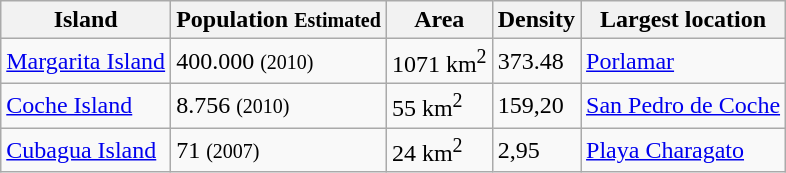<table class="wikitable">
<tr>
<th>Island</th>
<th>Population <small>Estimated</small></th>
<th>Area</th>
<th>Density</th>
<th>Largest location</th>
</tr>
<tr>
<td><a href='#'>Margarita Island</a></td>
<td>400.000 <small>(2010)</small></td>
<td>1071 km<sup>2</sup></td>
<td>373.48</td>
<td><a href='#'>Porlamar</a></td>
</tr>
<tr>
<td><a href='#'>Coche Island</a></td>
<td>8.756 <small>(2010)</small></td>
<td>55 km<sup>2</sup></td>
<td>159,20</td>
<td><a href='#'>San Pedro de Coche</a></td>
</tr>
<tr>
<td><a href='#'>Cubagua Island</a></td>
<td>71 <small>(2007)</small></td>
<td>24 km<sup>2</sup></td>
<td>2,95</td>
<td><a href='#'>Playa Charagato</a></td>
</tr>
</table>
